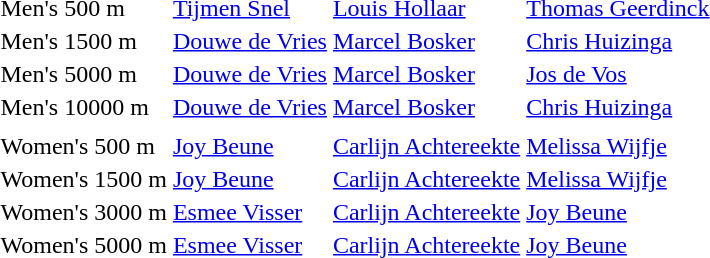<table>
<tr>
<td>Men's 500 m</td>
<td><a href='#'>Tijmen Snel</a></td>
<td><a href='#'>Louis Hollaar</a></td>
<td><a href='#'>Thomas Geerdinck</a></td>
</tr>
<tr>
<td>Men's 1500 m</td>
<td><a href='#'>Douwe de Vries</a></td>
<td><a href='#'>Marcel Bosker</a></td>
<td><a href='#'>Chris Huizinga</a></td>
</tr>
<tr>
<td>Men's 5000 m</td>
<td><a href='#'>Douwe de Vries</a></td>
<td><a href='#'>Marcel Bosker</a></td>
<td><a href='#'>Jos de Vos</a></td>
</tr>
<tr>
<td>Men's 10000 m</td>
<td><a href='#'>Douwe de Vries</a></td>
<td><a href='#'>Marcel Bosker</a></td>
<td><a href='#'>Chris Huizinga</a></td>
</tr>
<tr>
<td colspan=3></td>
</tr>
<tr>
<td>Women's 500 m</td>
<td><a href='#'>Joy Beune</a></td>
<td><a href='#'>Carlijn Achtereekte</a></td>
<td><a href='#'>Melissa Wijfje</a></td>
</tr>
<tr>
<td>Women's 1500 m</td>
<td><a href='#'>Joy Beune</a></td>
<td><a href='#'>Carlijn Achtereekte</a></td>
<td><a href='#'>Melissa Wijfje</a></td>
</tr>
<tr>
<td>Women's 3000 m</td>
<td><a href='#'>Esmee Visser</a></td>
<td><a href='#'>Carlijn Achtereekte</a></td>
<td><a href='#'>Joy Beune</a></td>
</tr>
<tr>
<td>Women's 5000 m</td>
<td><a href='#'>Esmee Visser</a></td>
<td><a href='#'>Carlijn Achtereekte</a></td>
<td><a href='#'>Joy Beune</a></td>
</tr>
</table>
